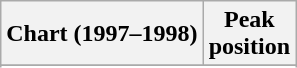<table class="wikitable sortable">
<tr>
<th align="left">Chart (1997–1998)</th>
<th align="center">Peak<br>position</th>
</tr>
<tr>
</tr>
<tr>
</tr>
</table>
